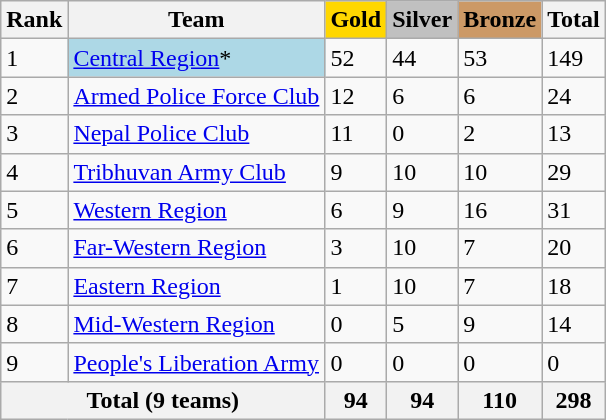<table class="wikitable sortable">
<tr>
<th>Rank</th>
<th>Team</th>
<th style="background:gold">Gold</th>
<th style="background:silver">Silver</th>
<th style="background:#cc9966">Bronze</th>
<th>Total</th>
</tr>
<tr>
<td>1</td>
<td style="background:lightblue"><a href='#'>Central Region</a>*</td>
<td>52</td>
<td>44</td>
<td>53</td>
<td>149</td>
</tr>
<tr>
<td>2</td>
<td><a href='#'>Armed Police Force Club</a></td>
<td>12</td>
<td>6</td>
<td>6</td>
<td>24</td>
</tr>
<tr>
<td>3</td>
<td><a href='#'>Nepal Police Club</a></td>
<td>11</td>
<td>0</td>
<td>2</td>
<td>13</td>
</tr>
<tr>
<td>4</td>
<td><a href='#'>Tribhuvan Army Club</a></td>
<td>9</td>
<td>10</td>
<td>10</td>
<td>29</td>
</tr>
<tr>
<td>5</td>
<td><a href='#'>Western Region</a></td>
<td>6</td>
<td>9</td>
<td>16</td>
<td>31</td>
</tr>
<tr>
<td>6</td>
<td><a href='#'>Far-Western Region</a></td>
<td>3</td>
<td>10</td>
<td>7</td>
<td>20</td>
</tr>
<tr>
<td>7</td>
<td><a href='#'>Eastern Region</a></td>
<td>1</td>
<td>10</td>
<td>7</td>
<td>18</td>
</tr>
<tr>
<td>8</td>
<td><a href='#'>Mid-Western Region</a></td>
<td>0</td>
<td>5</td>
<td>9</td>
<td>14</td>
</tr>
<tr>
<td>9</td>
<td><a href='#'>People's Liberation Army</a></td>
<td>0</td>
<td>0</td>
<td>0</td>
<td>0</td>
</tr>
<tr>
<th colspan="2">Total (9 teams)</th>
<th>94</th>
<th>94</th>
<th>110</th>
<th>298</th>
</tr>
</table>
